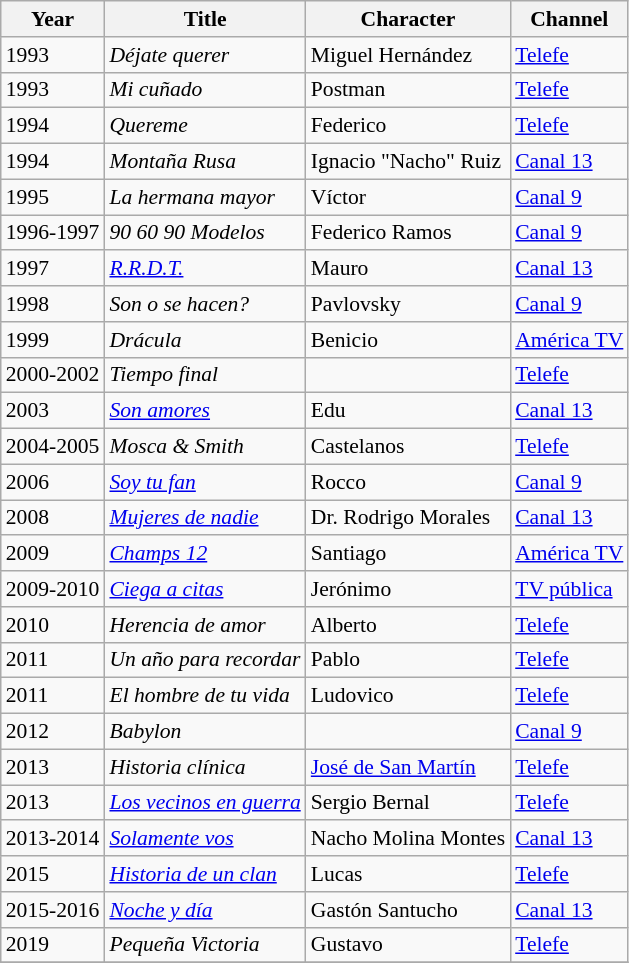<table class="wikitable" style="font-size: 90%;">
<tr>
<th>Year</th>
<th>Title</th>
<th>Character</th>
<th>Channel</th>
</tr>
<tr>
<td>1993</td>
<td><em>Déjate querer</em></td>
<td>Miguel Hernández</td>
<td><a href='#'>Telefe</a></td>
</tr>
<tr>
<td>1993</td>
<td><em>Mi cuñado</em></td>
<td>Postman</td>
<td><a href='#'>Telefe</a></td>
</tr>
<tr>
<td>1994</td>
<td><em>Quereme</em></td>
<td>Federico</td>
<td><a href='#'>Telefe</a></td>
</tr>
<tr>
<td>1994</td>
<td><em>Montaña Rusa</em></td>
<td>Ignacio "Nacho" Ruiz</td>
<td><a href='#'>Canal 13</a></td>
</tr>
<tr>
<td>1995</td>
<td><em>La hermana mayor</em></td>
<td>Víctor</td>
<td><a href='#'>Canal 9</a></td>
</tr>
<tr>
<td>1996-1997</td>
<td><em>90 60 90 Modelos</em></td>
<td>Federico Ramos</td>
<td><a href='#'>Canal 9</a></td>
</tr>
<tr>
<td>1997</td>
<td><em><a href='#'>R.R.D.T.</a></em></td>
<td>Mauro</td>
<td><a href='#'>Canal 13</a></td>
</tr>
<tr>
<td>1998</td>
<td><em>Son o se hacen?</em></td>
<td>Pavlovsky</td>
<td><a href='#'>Canal 9</a></td>
</tr>
<tr>
<td>1999</td>
<td><em>Drácula</em></td>
<td>Benicio</td>
<td><a href='#'>América TV</a></td>
</tr>
<tr>
<td>2000-2002</td>
<td><em>Tiempo final</em></td>
<td></td>
<td><a href='#'>Telefe</a></td>
</tr>
<tr>
<td>2003</td>
<td><em><a href='#'>Son amores</a></em></td>
<td>Edu</td>
<td><a href='#'>Canal 13</a></td>
</tr>
<tr>
<td>2004-2005</td>
<td><em>Mosca & Smith</em></td>
<td>Castelanos</td>
<td><a href='#'>Telefe</a></td>
</tr>
<tr>
<td>2006</td>
<td><em><a href='#'>Soy tu fan</a></em></td>
<td>Rocco</td>
<td><a href='#'>Canal 9</a></td>
</tr>
<tr>
<td>2008</td>
<td><em><a href='#'>Mujeres de nadie</a></em></td>
<td>Dr. Rodrigo Morales</td>
<td><a href='#'>Canal 13</a></td>
</tr>
<tr>
<td>2009</td>
<td><em><a href='#'>Champs 12</a></em></td>
<td>Santiago</td>
<td><a href='#'>América TV</a></td>
</tr>
<tr>
<td>2009-2010</td>
<td><em><a href='#'>Ciega a citas</a></em></td>
<td>Jerónimo</td>
<td><a href='#'>TV pública</a></td>
</tr>
<tr>
<td>2010</td>
<td><em>Herencia de amor</em></td>
<td>Alberto</td>
<td><a href='#'>Telefe</a></td>
</tr>
<tr>
<td>2011</td>
<td><em>Un año para recordar</em></td>
<td>Pablo</td>
<td><a href='#'>Telefe</a></td>
</tr>
<tr>
<td>2011</td>
<td><em>El hombre de tu vida</em></td>
<td>Ludovico</td>
<td><a href='#'>Telefe</a></td>
</tr>
<tr>
<td>2012</td>
<td><em>Babylon</em></td>
<td></td>
<td><a href='#'>Canal 9</a></td>
</tr>
<tr>
<td>2013</td>
<td><em>Historia clínica</em></td>
<td><a href='#'>José de San Martín</a></td>
<td><a href='#'>Telefe</a></td>
</tr>
<tr>
<td>2013</td>
<td><em><a href='#'>Los vecinos en guerra</a></em></td>
<td>Sergio Bernal</td>
<td><a href='#'>Telefe</a></td>
</tr>
<tr>
<td>2013-2014</td>
<td><em><a href='#'>Solamente vos</a></em></td>
<td>Nacho Molina Montes</td>
<td><a href='#'>Canal 13</a></td>
</tr>
<tr>
<td>2015</td>
<td><em><a href='#'>Historia de un clan</a></em></td>
<td>Lucas</td>
<td><a href='#'>Telefe</a></td>
</tr>
<tr>
<td>2015-2016</td>
<td><em><a href='#'>Noche y día</a></em></td>
<td>Gastón Santucho</td>
<td><a href='#'>Canal 13</a></td>
</tr>
<tr>
<td>2019</td>
<td><em>Pequeña Victoria</em></td>
<td>Gustavo</td>
<td><a href='#'>Telefe</a></td>
</tr>
<tr>
</tr>
</table>
